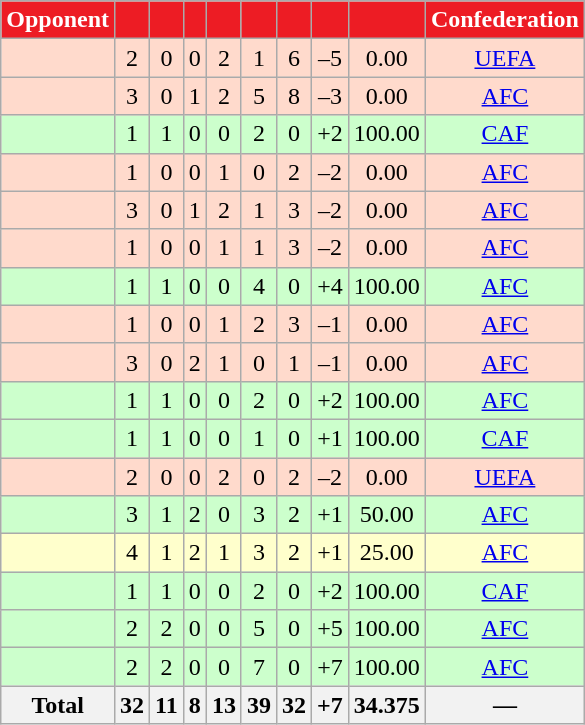<table class="wikitable sortable" style="text-align:center;">
<tr>
<th style="background-color:#ED1C24;color:white">Opponent</th>
<th style="background-color:#ED1C24;"></th>
<th style="background-color:#ED1C24;"></th>
<th style="background-color:#ED1C24;"></th>
<th style="background-color:#ED1C24;"></th>
<th style="background-color:#ED1C24;"></th>
<th style="background-color:#ED1C24;"></th>
<th style="background-color:#ED1C24;"></th>
<th style="background-color:#ED1C24;"></th>
<th style="background-color:#ED1C24;color:white">Confederation</th>
</tr>
<tr bgcolor=FFDACC>
<td style="text-align:left;"></td>
<td>2</td>
<td>0</td>
<td>0</td>
<td>2</td>
<td>1</td>
<td>6</td>
<td>–5</td>
<td>0.00</td>
<td><a href='#'>UEFA</a></td>
</tr>
<tr bgcolor=FFDACC>
<td style="text-align:left;"></td>
<td>3</td>
<td>0</td>
<td>1</td>
<td>2</td>
<td>5</td>
<td>8</td>
<td>–3</td>
<td>0.00</td>
<td><a href='#'>AFC</a></td>
</tr>
<tr bgcolor=CCFFCC>
<td style="text-align:left;"></td>
<td>1</td>
<td>1</td>
<td>0</td>
<td>0</td>
<td>2</td>
<td>0</td>
<td>+2</td>
<td>100.00</td>
<td><a href='#'>CAF</a></td>
</tr>
<tr bgcolor=FFDACC>
<td style="text-align:left;"></td>
<td>1</td>
<td>0</td>
<td>0</td>
<td>1</td>
<td>0</td>
<td>2</td>
<td>–2</td>
<td>0.00</td>
<td><a href='#'>AFC</a></td>
</tr>
<tr bgcolor=FFDACC>
<td style="text-align:left;"></td>
<td>3</td>
<td>0</td>
<td>1</td>
<td>2</td>
<td>1</td>
<td>3</td>
<td>–2</td>
<td>0.00</td>
<td><a href='#'>AFC</a></td>
</tr>
<tr bgcolor=FFDACC>
<td style="text-align:left;"></td>
<td>1</td>
<td>0</td>
<td>0</td>
<td>1</td>
<td>1</td>
<td>3</td>
<td>–2</td>
<td>0.00</td>
<td><a href='#'>AFC</a></td>
</tr>
<tr bgcolor=CCFFCC>
<td style="text-align:left;"></td>
<td>1</td>
<td>1</td>
<td>0</td>
<td>0</td>
<td>4</td>
<td>0</td>
<td>+4</td>
<td>100.00</td>
<td><a href='#'>AFC</a></td>
</tr>
<tr bgcolor=FFDACC>
<td style="text-align:left;"></td>
<td>1</td>
<td>0</td>
<td>0</td>
<td>1</td>
<td>2</td>
<td>3</td>
<td>–1</td>
<td>0.00</td>
<td><a href='#'>AFC</a></td>
</tr>
<tr bgcolor=FFDACC>
<td style="text-align:left;"></td>
<td>3</td>
<td>0</td>
<td>2</td>
<td>1</td>
<td>0</td>
<td>1</td>
<td>–1</td>
<td>0.00</td>
<td><a href='#'>AFC</a></td>
</tr>
<tr bgcolor=CCFFCC>
<td style="text-align:left;"></td>
<td>1</td>
<td>1</td>
<td>0</td>
<td>0</td>
<td>2</td>
<td>0</td>
<td>+2</td>
<td>100.00</td>
<td><a href='#'>AFC</a></td>
</tr>
<tr bgcolor=CCFFCC>
<td style="text-align:left;"></td>
<td>1</td>
<td>1</td>
<td>0</td>
<td>0</td>
<td>1</td>
<td>0</td>
<td>+1</td>
<td>100.00</td>
<td><a href='#'>CAF</a></td>
</tr>
<tr bgcolor=FFDACC>
<td style="text-align:left;"></td>
<td>2</td>
<td>0</td>
<td>0</td>
<td>2</td>
<td>0</td>
<td>2</td>
<td>–2</td>
<td>0.00</td>
<td><a href='#'>UEFA</a></td>
</tr>
<tr bgcolor=CCFFCC>
<td style="text-align:left;"></td>
<td>3</td>
<td>1</td>
<td>2</td>
<td>0</td>
<td>3</td>
<td>2</td>
<td>+1</td>
<td>50.00</td>
<td><a href='#'>AFC</a></td>
</tr>
<tr bgcolor=FFFFCC>
<td style="text-align:left;"></td>
<td>4</td>
<td>1</td>
<td>2</td>
<td>1</td>
<td>3</td>
<td>2</td>
<td>+1</td>
<td>25.00</td>
<td><a href='#'>AFC</a></td>
</tr>
<tr bgcolor=CCFFCC>
<td style="text-align:left;"></td>
<td>1</td>
<td>1</td>
<td>0</td>
<td>0</td>
<td>2</td>
<td>0</td>
<td>+2</td>
<td>100.00</td>
<td><a href='#'>CAF</a></td>
</tr>
<tr bgcolor=CCFFCC>
<td style="text-align:left;"></td>
<td>2</td>
<td>2</td>
<td>0</td>
<td>0</td>
<td>5</td>
<td>0</td>
<td>+5</td>
<td>100.00</td>
<td><a href='#'>AFC</a></td>
</tr>
<tr bgcolor=CCFFCC>
<td style="text-align:left;"></td>
<td>2</td>
<td>2</td>
<td>0</td>
<td>0</td>
<td>7</td>
<td>0</td>
<td>+7</td>
<td>100.00</td>
<td><a href='#'>AFC</a></td>
</tr>
<tr>
<th>Total</th>
<th>32</th>
<th>11</th>
<th>8</th>
<th>13</th>
<th>39</th>
<th>32</th>
<th>+7</th>
<th>34.375</th>
<th>—</th>
</tr>
</table>
